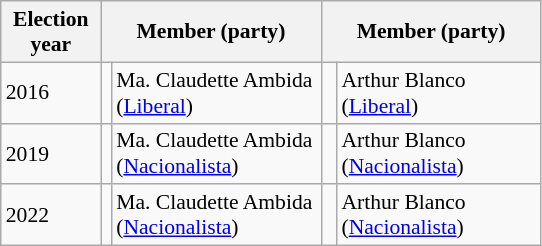<table class=wikitable style="font-size:90%">
<tr>
<th width=60px>Election<br>year</th>
<th colspan=2 width=140px>Member (party)</th>
<th colspan=2 width=140px>Member (party)</th>
</tr>
<tr>
<td>2016</td>
<td bgcolor=></td>
<td>Ma. Claudette Ambida<br>(<a href='#'>Liberal</a>)</td>
<td bgcolor=></td>
<td>Arthur Blanco<br>(<a href='#'>Liberal</a>)</td>
</tr>
<tr>
<td>2019</td>
<td bgcolor=></td>
<td>Ma. Claudette Ambida<br>(<a href='#'>Nacionalista</a>)</td>
<td bgcolor=></td>
<td>Arthur Blanco<br>(<a href='#'>Nacionalista</a>)</td>
</tr>
<tr>
<td>2022</td>
<td bgcolor=></td>
<td>Ma. Claudette Ambida<br>(<a href='#'>Nacionalista</a>)</td>
<td bgcolor=></td>
<td>Arthur Blanco<br>(<a href='#'>Nacionalista</a>)</td>
</tr>
</table>
